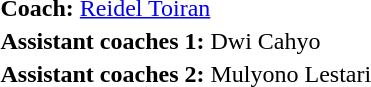<table>
<tr>
<td><strong>Coach:</strong>  <a href='#'>Reidel Toiran</a></td>
</tr>
<tr>
<td><strong>Assistant coaches 1:</strong>  Dwi Cahyo</td>
</tr>
<tr>
<td><strong>Assistant coaches 2:</strong>  Mulyono Lestari</td>
</tr>
</table>
